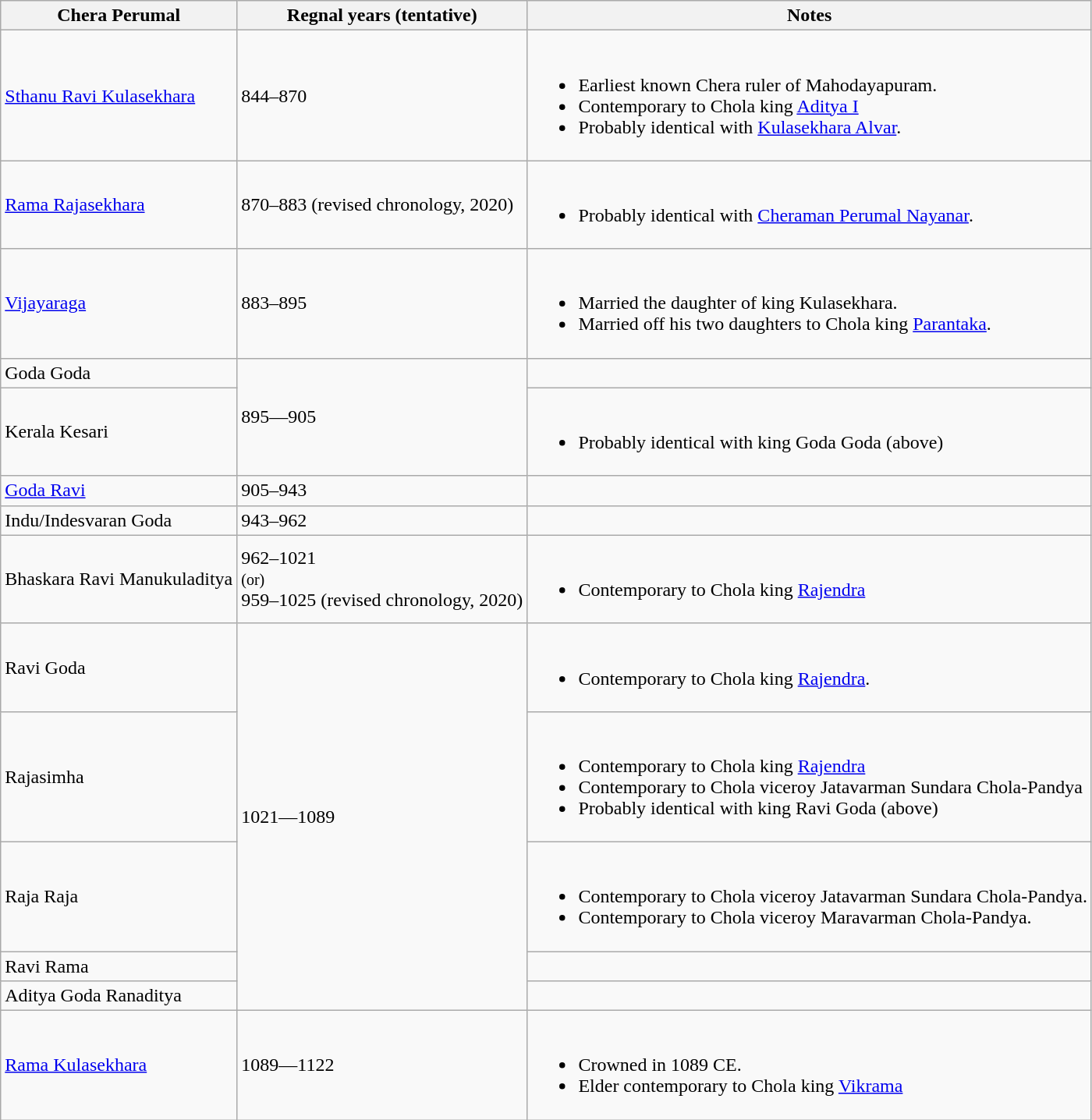<table class="wikitable">
<tr>
<th>Chera Perumal</th>
<th>Regnal years (tentative)<br></th>
<th>Notes</th>
</tr>
<tr>
<td><a href='#'>Sthanu Ravi Kulasekhara</a></td>
<td>844–870</td>
<td><br><ul><li>Earliest known Chera ruler of Mahodayapuram.</li><li>Contemporary to Chola king <a href='#'>Aditya I</a></li><li>Probably identical with <a href='#'>Kulasekhara Alvar</a>.</li></ul></td>
</tr>
<tr>
<td><a href='#'>Rama Rajasekhara</a></td>
<td>870–883  (revised chronology, 2020)</td>
<td><br><ul><li>Probably identical with <a href='#'>Cheraman Perumal Nayanar</a>.<strong></strong></li></ul></td>
</tr>
<tr>
<td><a href='#'>Vijayaraga</a></td>
<td>883–895</td>
<td><br><ul><li>Married the daughter of king Kulasekhara.</li><li>Married off his two daughters to Chola king <a href='#'>Parantaka</a>.</li></ul></td>
</tr>
<tr>
<td>Goda Goda</td>
<td rowspan="2">895—905</td>
<td></td>
</tr>
<tr>
<td>Kerala Kesari</td>
<td><br><ul><li>Probably identical with king Goda Goda (above)</li></ul></td>
</tr>
<tr>
<td><a href='#'>Goda Ravi</a></td>
<td>905–943</td>
<td></td>
</tr>
<tr>
<td>Indu/Indesvaran Goda</td>
<td>943–962</td>
<td></td>
</tr>
<tr>
<td>Bhaskara Ravi Manukuladitya</td>
<td>962–1021<br><small>(or)</small><br>959–1025 (revised chronology, 2020)</td>
<td><br><ul><li>Contemporary to Chola king <a href='#'>Rajendra</a></li></ul></td>
</tr>
<tr>
<td>Ravi Goda</td>
<td rowspan="5">1021—1089</td>
<td><br><ul><li>Contemporary to Chola king <a href='#'>Rajendra</a>.</li></ul></td>
</tr>
<tr>
<td>Rajasimha</td>
<td><br><ul><li>Contemporary to Chola king <a href='#'>Rajendra</a></li><li>Contemporary to Chola viceroy Jatavarman Sundara Chola-Pandya</li><li>Probably identical with king Ravi Goda (above)</li></ul></td>
</tr>
<tr>
<td>Raja Raja</td>
<td><br><ul><li>Contemporary to Chola viceroy Jatavarman Sundara Chola-Pandya.</li><li>Contemporary to Chola viceroy Maravarman Chola-Pandya.</li></ul></td>
</tr>
<tr>
<td>Ravi Rama</td>
<td></td>
</tr>
<tr>
<td>Aditya Goda Ranaditya</td>
<td></td>
</tr>
<tr>
<td><a href='#'>Rama Kulasekhara</a></td>
<td>1089—1122</td>
<td><br><ul><li>Crowned in 1089 CE.</li><li>Elder contemporary to Chola king <a href='#'>Vikrama</a></li></ul></td>
</tr>
</table>
